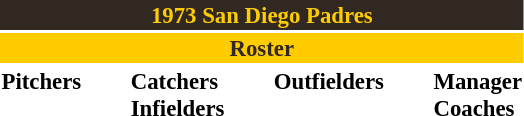<table class="toccolours" style="font-size: 95%;">
<tr>
<th colspan="10" style="background-color: #312821; color: #FFCC00; text-align: center;">1973 San Diego Padres</th>
</tr>
<tr>
<td colspan="10" style="background-color: #FFCC00; color: #312821; text-align: center;"><strong>Roster</strong></td>
</tr>
<tr>
<td valign="top"><strong>Pitchers</strong><br>










</td>
<td width="25px"></td>
<td valign="top"><strong>Catchers</strong><br>


<strong>Infielders</strong>








</td>
<td width="25px"></td>
<td valign="top"><strong>Outfielders</strong><br>






</td>
<td width="25px"></td>
<td valign="top"><strong>Manager</strong><br>
<strong>Coaches</strong>



</td>
</tr>
</table>
